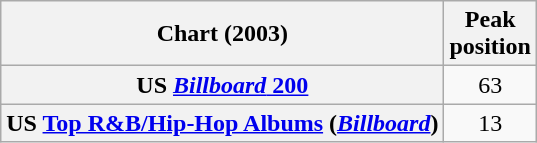<table class="wikitable sortable plainrowheaders" style="text-align:center">
<tr>
<th scope="col">Chart (2003)</th>
<th scope="col">Peak<br>position</th>
</tr>
<tr>
<th scope="row">US <a href='#'><em>Billboard</em> 200</a></th>
<td>63</td>
</tr>
<tr>
<th scope="row">US <a href='#'>Top R&B/Hip-Hop Albums</a> (<em><a href='#'>Billboard</a></em>)</th>
<td>13</td>
</tr>
</table>
